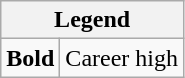<table class="wikitable mw-collapsible mw-collapsed">
<tr>
<th colspan="2">Legend</th>
</tr>
<tr>
<td><strong>Bold</strong></td>
<td>Career high</td>
</tr>
</table>
